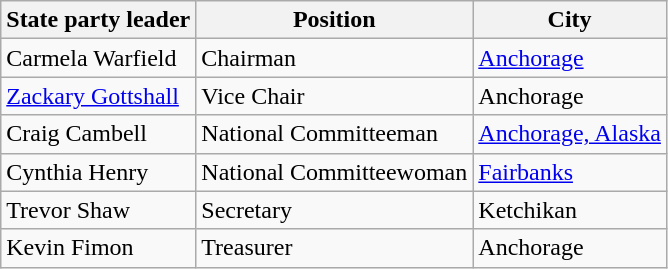<table class="wikitable">
<tr>
<th>State party leader</th>
<th>Position</th>
<th>City</th>
</tr>
<tr>
<td>Carmela Warfield</td>
<td>Chairman</td>
<td><a href='#'>Anchorage</a></td>
</tr>
<tr>
<td><a href='#'>Zackary Gottshall</a></td>
<td>Vice Chair</td>
<td>Anchorage</td>
</tr>
<tr>
<td>Craig Cambell</td>
<td>National Committeeman</td>
<td><a href='#'>Anchorage, Alaska</a></td>
</tr>
<tr>
<td>Cynthia Henry</td>
<td>National Committeewoman</td>
<td><a href='#'>Fairbanks</a></td>
</tr>
<tr>
<td>Trevor Shaw</td>
<td>Secretary</td>
<td>Ketchikan</td>
</tr>
<tr>
<td>Kevin Fimon</td>
<td>Treasurer</td>
<td>Anchorage</td>
</tr>
</table>
